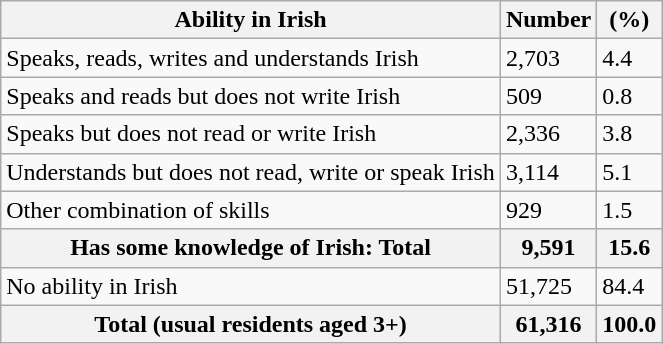<table class="wikitable">
<tr>
<th>Ability in Irish</th>
<th>Number</th>
<th>(%)</th>
</tr>
<tr>
<td>Speaks, reads, writes and understands Irish</td>
<td>2,703</td>
<td>4.4</td>
</tr>
<tr>
<td>Speaks and reads but does not write Irish</td>
<td>509</td>
<td>0.8</td>
</tr>
<tr>
<td>Speaks but does not read or write Irish</td>
<td>2,336</td>
<td>3.8</td>
</tr>
<tr>
<td>Understands but does not read, write or speak Irish</td>
<td>3,114</td>
<td>5.1</td>
</tr>
<tr>
<td>Other combination of skills</td>
<td>929</td>
<td>1.5</td>
</tr>
<tr>
<th>Has some knowledge of Irish: Total</th>
<th>9,591</th>
<th>15.6</th>
</tr>
<tr>
<td>No ability in Irish</td>
<td>51,725</td>
<td>84.4</td>
</tr>
<tr>
<th>Total (usual residents aged 3+)</th>
<th>61,316</th>
<th>100.0</th>
</tr>
</table>
